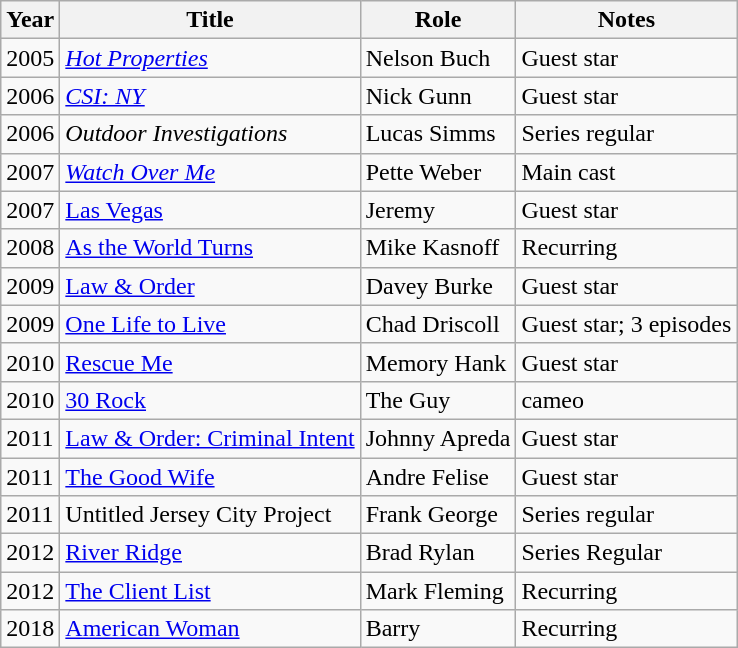<table class="wikitable sortable">
<tr>
<th>Year</th>
<th>Title</th>
<th>Role</th>
<th class="unsortable">Notes</th>
</tr>
<tr>
<td>2005</td>
<td><em><a href='#'>Hot Properties</a></em></td>
<td>Nelson Buch</td>
<td>Guest star</td>
</tr>
<tr>
<td>2006</td>
<td><em><a href='#'>CSI: NY</a></em></td>
<td>Nick Gunn</td>
<td>Guest star</td>
</tr>
<tr>
<td>2006</td>
<td><em>Outdoor Investigations</em></td>
<td>Lucas Simms</td>
<td>Series regular</td>
</tr>
<tr>
<td>2007</td>
<td><em><a href='#'>Watch Over Me</a><strong></td>
<td>Pette Weber</td>
<td>Main cast</td>
</tr>
<tr>
<td>2007</td>
<td></em><a href='#'>Las Vegas</a><em></td>
<td>Jeremy</td>
<td>Guest star</td>
</tr>
<tr>
<td>2008</td>
<td></em><a href='#'>As the World Turns</a><em></td>
<td>Mike Kasnoff</td>
<td>Recurring</td>
</tr>
<tr>
<td>2009</td>
<td></em><a href='#'>Law & Order</a><em></td>
<td>Davey Burke</td>
<td>Guest star</td>
</tr>
<tr>
<td>2009</td>
<td></em><a href='#'>One Life to Live</a><em></td>
<td>Chad Driscoll</td>
<td>Guest star; 3 episodes</td>
</tr>
<tr>
<td>2010</td>
<td></em><a href='#'>Rescue Me</a><em></td>
<td>Memory Hank</td>
<td>Guest star</td>
</tr>
<tr>
<td>2010</td>
<td></em><a href='#'>30 Rock</a><em></td>
<td>The Guy</td>
<td>cameo</td>
</tr>
<tr>
<td>2011</td>
<td></em><a href='#'>Law & Order: Criminal Intent</a><em></td>
<td>Johnny Apreda</td>
<td>Guest star</td>
</tr>
<tr>
<td>2011</td>
<td></em><a href='#'>The Good Wife</a><em></td>
<td>Andre Felise</td>
<td>Guest star</td>
</tr>
<tr>
<td>2011</td>
<td></em>Untitled Jersey City Project<em></td>
<td>Frank George</td>
<td>Series regular</td>
</tr>
<tr>
<td>2012</td>
<td></em><a href='#'>River Ridge</a><em></td>
<td>Brad Rylan</td>
<td>Series Regular</td>
</tr>
<tr>
<td>2012</td>
<td></em><a href='#'>The Client List</a><em></td>
<td>Mark Fleming</td>
<td>Recurring</td>
</tr>
<tr>
<td>2018</td>
<td></em><a href='#'>American Woman</a><em></td>
<td>Barry</td>
<td>Recurring</td>
</tr>
</table>
